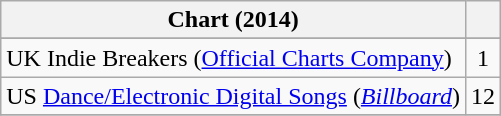<table class="wikitable sortable plainrowheaders">
<tr>
<th scope="col">Chart (2014)</th>
<th scope="col"></th>
</tr>
<tr>
</tr>
<tr>
</tr>
<tr>
</tr>
<tr>
<td>UK Indie Breakers (<a href='#'>Official Charts Company</a>)</td>
<td style="text-align:center;">1</td>
</tr>
<tr>
<td>US <a href='#'>Dance/Electronic Digital Songs</a> (<em><a href='#'>Billboard</a></em>)</td>
<td style="text-align:center;">12</td>
</tr>
<tr>
</tr>
</table>
